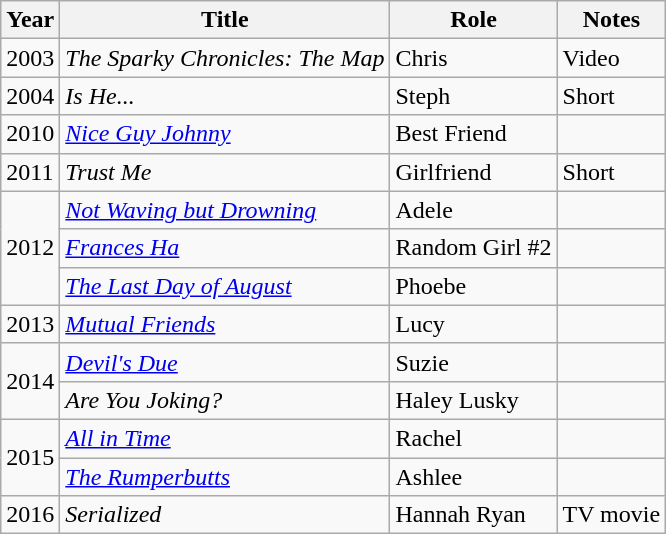<table class="wikitable sortable">
<tr>
<th>Year</th>
<th>Title</th>
<th>Role</th>
<th>Notes</th>
</tr>
<tr>
<td>2003</td>
<td><em>The Sparky Chronicles: The Map</em></td>
<td>Chris</td>
<td>Video</td>
</tr>
<tr>
<td>2004</td>
<td><em>Is He...</em></td>
<td>Steph</td>
<td>Short</td>
</tr>
<tr>
<td>2010</td>
<td><em><a href='#'>Nice Guy Johnny</a></em></td>
<td>Best Friend</td>
<td></td>
</tr>
<tr>
<td>2011</td>
<td><em>Trust Me</em></td>
<td>Girlfriend</td>
<td>Short</td>
</tr>
<tr>
<td rowspan=3>2012</td>
<td><em><a href='#'>Not Waving but Drowning</a></em></td>
<td>Adele</td>
<td></td>
</tr>
<tr>
<td><em><a href='#'>Frances Ha</a></em></td>
<td>Random Girl #2</td>
<td></td>
</tr>
<tr>
<td><em><a href='#'>The Last Day of August</a></em></td>
<td>Phoebe</td>
<td></td>
</tr>
<tr>
<td>2013</td>
<td><em><a href='#'>Mutual Friends</a></em></td>
<td>Lucy</td>
<td></td>
</tr>
<tr>
<td rowspan=2>2014</td>
<td><em><a href='#'>Devil's Due</a></em></td>
<td>Suzie</td>
<td></td>
</tr>
<tr>
<td><em>Are You Joking?</em></td>
<td>Haley Lusky</td>
<td></td>
</tr>
<tr>
<td rowspan=2>2015</td>
<td><em><a href='#'>All in Time</a></em></td>
<td>Rachel</td>
<td></td>
</tr>
<tr>
<td><em><a href='#'>The Rumperbutts</a></em></td>
<td>Ashlee</td>
<td></td>
</tr>
<tr>
<td>2016</td>
<td><em>Serialized</em></td>
<td>Hannah Ryan</td>
<td>TV movie</td>
</tr>
</table>
